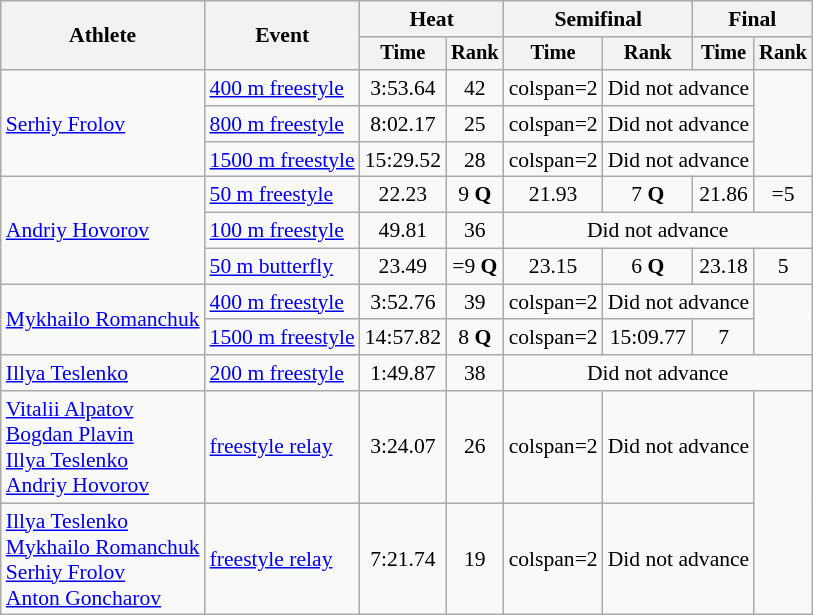<table class=wikitable style="font-size:90%">
<tr>
<th rowspan="2">Athlete</th>
<th rowspan="2">Event</th>
<th colspan="2">Heat</th>
<th colspan="2">Semifinal</th>
<th colspan="2">Final</th>
</tr>
<tr style="font-size:95%">
<th>Time</th>
<th>Rank</th>
<th>Time</th>
<th>Rank</th>
<th>Time</th>
<th>Rank</th>
</tr>
<tr align=center>
<td align=left rowspan=3><a href='#'>Serhiy Frolov</a></td>
<td align=left><a href='#'>400 m freestyle</a></td>
<td>3:53.64</td>
<td>42</td>
<td>colspan=2 </td>
<td colspan=2>Did not advance</td>
</tr>
<tr align=center>
<td align=left><a href='#'>800 m freestyle</a></td>
<td>8:02.17</td>
<td>25</td>
<td>colspan=2 </td>
<td colspan=2>Did not advance</td>
</tr>
<tr align=center>
<td align=left><a href='#'>1500 m freestyle</a></td>
<td>15:29.52</td>
<td>28</td>
<td>colspan=2 </td>
<td colspan=2>Did not advance</td>
</tr>
<tr align=center>
<td align=left rowspan=3><a href='#'>Andriy Hovorov</a></td>
<td align=left><a href='#'>50 m freestyle</a></td>
<td>22.23</td>
<td>9 <strong>Q</strong></td>
<td>21.93</td>
<td>7 <strong>Q</strong></td>
<td>21.86</td>
<td>=5</td>
</tr>
<tr align=center>
<td align=left><a href='#'>100 m freestyle</a></td>
<td>49.81</td>
<td>36</td>
<td colspan=4>Did not advance</td>
</tr>
<tr align=center>
<td align=left><a href='#'>50 m butterfly</a></td>
<td>23.49</td>
<td>=9 <strong>Q</strong></td>
<td>23.15</td>
<td>6 <strong>Q</strong></td>
<td>23.18</td>
<td>5</td>
</tr>
<tr align=center>
<td align=left rowspan=2><a href='#'>Mykhailo Romanchuk</a></td>
<td align=left><a href='#'>400 m freestyle</a></td>
<td>3:52.76</td>
<td>39</td>
<td>colspan=2 </td>
<td colspan=2>Did not advance</td>
</tr>
<tr align=center>
<td align=left><a href='#'>1500 m freestyle</a></td>
<td>14:57.82</td>
<td>8 <strong>Q</strong></td>
<td>colspan=2 </td>
<td>15:09.77</td>
<td>7</td>
</tr>
<tr align=center>
<td align=left><a href='#'>Illya Teslenko</a></td>
<td align=left><a href='#'>200 m freestyle</a></td>
<td>1:49.87</td>
<td>38</td>
<td colspan=4>Did not advance</td>
</tr>
<tr align=center>
<td align=left><a href='#'>Vitalii Alpatov</a><br><a href='#'>Bogdan Plavin</a><br><a href='#'>Illya Teslenko</a><br><a href='#'>Andriy Hovorov</a></td>
<td align=left><a href='#'> freestyle relay</a></td>
<td>3:24.07</td>
<td>26</td>
<td>colspan=2 </td>
<td colspan=2>Did not advance</td>
</tr>
<tr align=center>
<td align=left><a href='#'>Illya Teslenko</a><br><a href='#'>Mykhailo Romanchuk</a><br><a href='#'>Serhiy Frolov</a><br><a href='#'>Anton Goncharov</a></td>
<td align=left><a href='#'> freestyle relay</a></td>
<td>7:21.74</td>
<td>19</td>
<td>colspan=2 </td>
<td colspan=2>Did not advance</td>
</tr>
</table>
